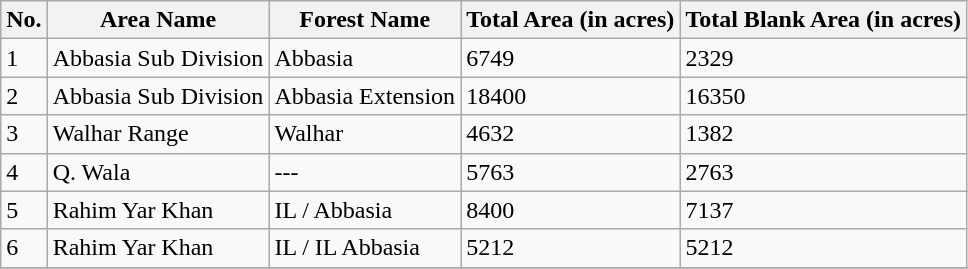<table class="wikitable">
<tr>
<th>No.</th>
<th>Area Name</th>
<th>Forest Name</th>
<th>Total Area (in acres)</th>
<th>Total Blank Area (in acres)</th>
</tr>
<tr>
<td>1</td>
<td>Abbasia Sub Division</td>
<td>Abbasia</td>
<td>6749</td>
<td>2329</td>
</tr>
<tr>
<td>2</td>
<td>Abbasia Sub Division</td>
<td>Abbasia Extension</td>
<td>18400</td>
<td>16350</td>
</tr>
<tr>
<td>3</td>
<td>Walhar Range</td>
<td>Walhar</td>
<td>4632</td>
<td>1382</td>
</tr>
<tr>
<td>4</td>
<td>Q. Wala</td>
<td>---</td>
<td>5763</td>
<td>2763</td>
</tr>
<tr>
<td>5</td>
<td>Rahim Yar Khan</td>
<td>IL / Abbasia</td>
<td>8400</td>
<td>7137</td>
</tr>
<tr>
<td>6</td>
<td>Rahim Yar Khan</td>
<td>IL / IL Abbasia</td>
<td>5212</td>
<td>5212</td>
</tr>
<tr>
</tr>
</table>
